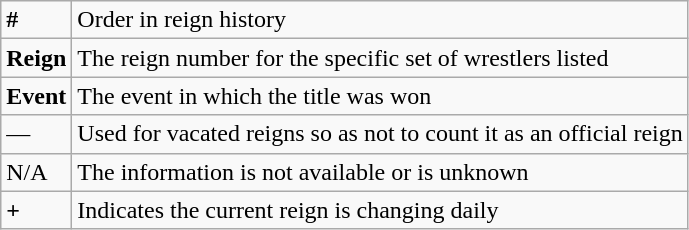<table class="wikitable">
<tr>
<td><strong>#</strong></td>
<td>Order in reign history</td>
</tr>
<tr>
<td><strong>Reign</strong></td>
<td>The reign number for the specific set of wrestlers listed</td>
</tr>
<tr>
<td><strong>Event</strong></td>
<td>The event in which the title was won</td>
</tr>
<tr>
<td>—</td>
<td>Used for vacated reigns so as not to count it as an official reign</td>
</tr>
<tr>
<td>N/A</td>
<td>The information is not available or is unknown</td>
</tr>
<tr>
<td><strong>+</strong></td>
<td>Indicates the current reign is changing daily</td>
</tr>
</table>
